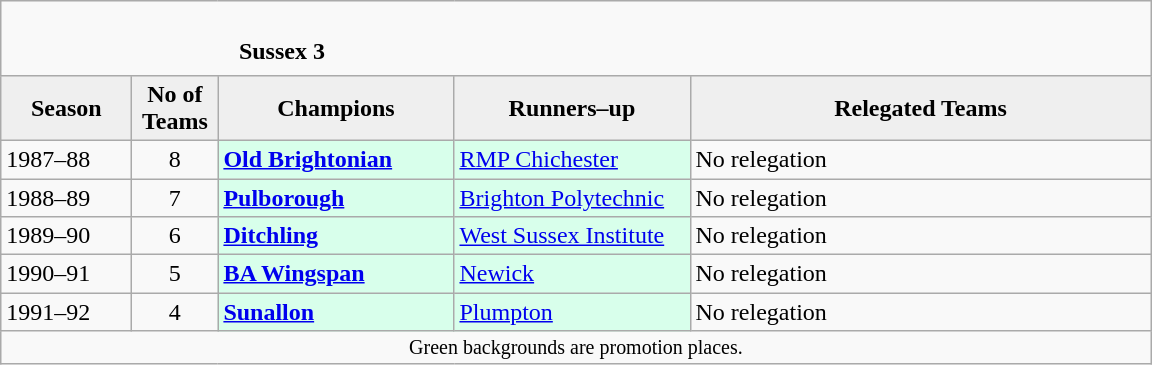<table class="wikitable" style="text-align: left;">
<tr>
<td colspan="11" cellpadding="0" cellspacing="0"><br><table border="0" style="width:100%;" cellpadding="0" cellspacing="0">
<tr>
<td style="width:20%; border:0;"></td>
<td style="border:0;"><strong>Sussex 3</strong></td>
<td style="width:20%; border:0;"></td>
</tr>
</table>
</td>
</tr>
<tr>
<th style="background:#efefef; width:80px;">Season</th>
<th style="background:#efefef; width:50px;">No of Teams</th>
<th style="background:#efefef; width:150px;">Champions</th>
<th style="background:#efefef; width:150px;">Runners–up</th>
<th style="background:#efefef; width:300px;">Relegated Teams</th>
</tr>
<tr align=left>
<td>1987–88</td>
<td style="text-align: center;">8</td>
<td style="background:#d8ffeb;"><strong><a href='#'>Old Brightonian</a></strong></td>
<td style="background:#d8ffeb;"><a href='#'>RMP Chichester</a></td>
<td>No relegation</td>
</tr>
<tr>
<td>1988–89</td>
<td style="text-align: center;">7</td>
<td style="background:#d8ffeb;"><strong><a href='#'>Pulborough</a></strong></td>
<td style="background:#d8ffeb;"><a href='#'>Brighton Polytechnic</a></td>
<td>No relegation</td>
</tr>
<tr>
<td>1989–90</td>
<td style="text-align: center;">6</td>
<td style="background:#d8ffeb;"><strong><a href='#'>Ditchling</a></strong></td>
<td style="background:#d8ffeb;"><a href='#'>West Sussex Institute</a></td>
<td>No relegation</td>
</tr>
<tr>
<td>1990–91</td>
<td style="text-align: center;">5</td>
<td style="background:#d8ffeb;"><strong><a href='#'>BA Wingspan</a></strong></td>
<td style="background:#d8ffeb;"><a href='#'>Newick</a></td>
<td>No relegation</td>
</tr>
<tr>
<td>1991–92</td>
<td style="text-align: center;">4</td>
<td style="background:#d8ffeb;"><strong><a href='#'>Sunallon</a></strong></td>
<td style="background:#d8ffeb;"><a href='#'>Plumpton</a></td>
<td>No relegation</td>
</tr>
<tr>
<td colspan="15"  style="border:0; font-size:smaller; text-align:center;">Green backgrounds are promotion places.</td>
</tr>
</table>
